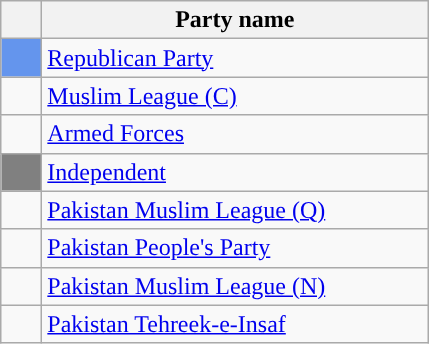<table class="wikitable plainrowheaders" border="1">
<tr>
<th scope="col" style="width:20px"></th>
<th scope="col" style="width:250px">Party name</th>
</tr>
<tr>
<td align=center style="background-color: #6495ED"></td>
<td><a href='#'>Republican Party</a></td>
</tr>
<tr>
<td align=center style="background-color:"></td>
<td><a href='#'>Muslim League (C)</a></td>
</tr>
<tr>
<td align=center style="background-color:"></td>
<td><a href='#'>Armed Forces</a></td>
</tr>
<tr>
<td align=center style="background-color:gray"></td>
<td><a href='#'>Independent</a></td>
</tr>
<tr>
<td align=center style="background-color:"></td>
<td><a href='#'>Pakistan Muslim League (Q)</a></td>
</tr>
<tr>
<td align=center style="background-color:"></td>
<td><a href='#'>Pakistan People's Party</a></td>
</tr>
<tr>
<td align=center style="background-color:"></td>
<td><a href='#'>Pakistan Muslim League (N)</a></td>
</tr>
<tr>
<td align=center style="background-color:"></td>
<td><a href='#'>Pakistan Tehreek-e-Insaf</a></td>
</tr>
</table>
